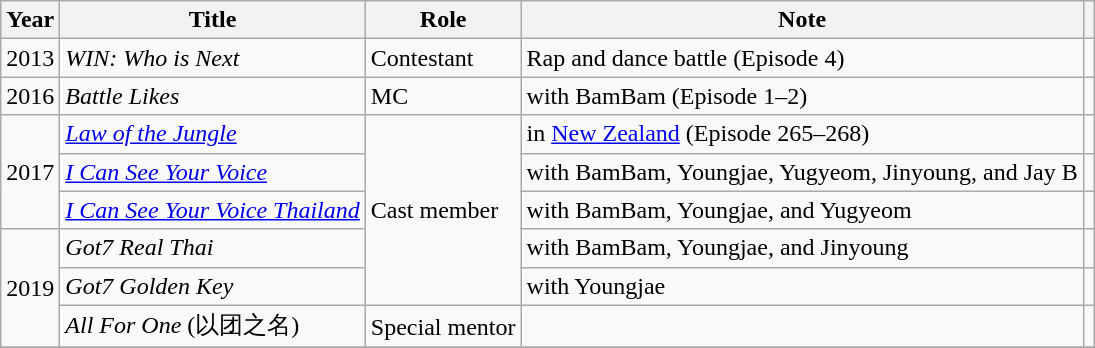<table class="wikitable sortable">
<tr style=>
<th>Year</th>
<th>Title</th>
<th>Role</th>
<th>Note</th>
<th></th>
</tr>
<tr>
<td>2013</td>
<td><em>WIN: Who is Next</em></td>
<td>Contestant</td>
<td>Rap and dance battle (Episode 4)</td>
<td></td>
</tr>
<tr>
<td>2016</td>
<td><em>Battle Likes</em></td>
<td>MC</td>
<td>with BamBam (Episode 1–2)</td>
<td></td>
</tr>
<tr>
<td rowspan="3">2017</td>
<td><em><a href='#'>Law of the Jungle</a></em></td>
<td rowspan="5">Cast member</td>
<td>in <a href='#'>New Zealand</a> (Episode 265–268)</td>
<td></td>
</tr>
<tr>
<td><em><a href='#'>I Can See Your Voice</a></em></td>
<td>with BamBam, Youngjae, Yugyeom, Jinyoung, and Jay B</td>
<td></td>
</tr>
<tr>
<td><em><a href='#'>I Can See Your Voice Thailand</a></em></td>
<td>with BamBam, Youngjae, and Yugyeom</td>
<td></td>
</tr>
<tr>
<td rowspan="3">2019</td>
<td><em>Got7 Real Thai</em></td>
<td>with BamBam, Youngjae, and Jinyoung</td>
<td></td>
</tr>
<tr>
<td><em>Got7 Golden Key</em></td>
<td>with Youngjae</td>
<td></td>
</tr>
<tr>
<td><em>All For One</em> (以团之名)</td>
<td>Special mentor</td>
<td></td>
<td></td>
</tr>
<tr>
</tr>
</table>
